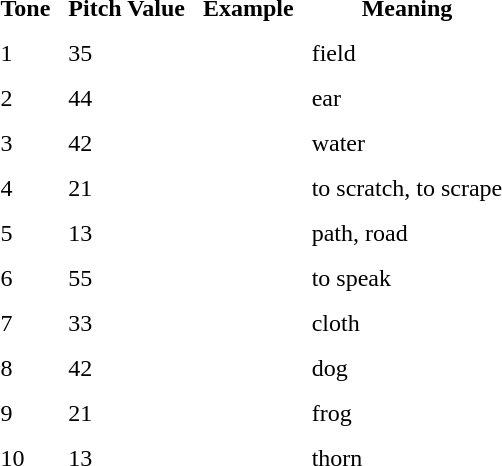<table align=center=1 cellpadding="5">
<tr>
<th>Tone</th>
<th>Pitch Value</th>
<th>Example</th>
<th>Meaning</th>
</tr>
<tr>
<td>1</td>
<td>35</td>
<td></td>
<td>field</td>
</tr>
<tr>
<td>2</td>
<td>44</td>
<td></td>
<td>ear</td>
</tr>
<tr>
<td>3</td>
<td>42</td>
<td></td>
<td>water</td>
</tr>
<tr>
<td>4</td>
<td>21</td>
<td></td>
<td>to scratch, to scrape</td>
</tr>
<tr>
<td>5</td>
<td>13</td>
<td></td>
<td>path, road</td>
</tr>
<tr>
<td>6</td>
<td>55</td>
<td></td>
<td>to speak</td>
</tr>
<tr>
<td>7</td>
<td>33</td>
<td></td>
<td>cloth</td>
</tr>
<tr>
<td>8</td>
<td>42</td>
<td></td>
<td>dog</td>
</tr>
<tr>
<td>9</td>
<td>21</td>
<td></td>
<td>frog</td>
</tr>
<tr>
<td>10</td>
<td>13</td>
<td></td>
<td>thorn</td>
</tr>
</table>
